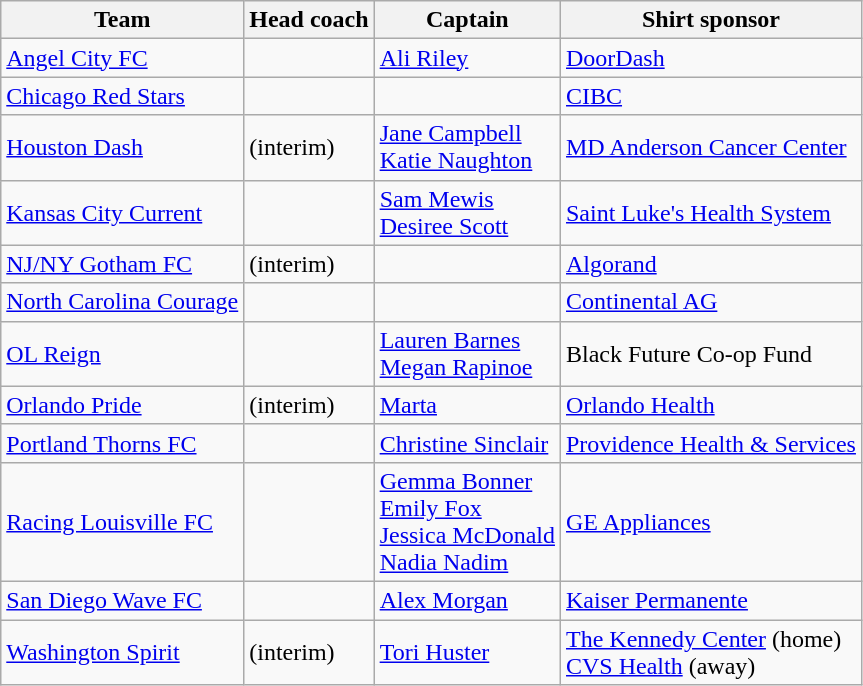<table class="wikitable sortable" style="text-align: left;">
<tr>
<th>Team</th>
<th>Head coach</th>
<th>Captain</th>
<th>Shirt sponsor</th>
</tr>
<tr>
<td><a href='#'>Angel City FC</a></td>
<td> </td>
<td> <a href='#'>Ali Riley</a></td>
<td><a href='#'>DoorDash</a></td>
</tr>
<tr>
<td><a href='#'>Chicago Red Stars</a></td>
<td> </td>
<td> </td>
<td><a href='#'>CIBC</a></td>
</tr>
<tr>
<td><a href='#'>Houston Dash</a></td>
<td>  (interim)</td>
<td> <a href='#'>Jane Campbell</a><br> <a href='#'>Katie Naughton</a></td>
<td><a href='#'>MD Anderson Cancer Center</a></td>
</tr>
<tr>
<td><a href='#'>Kansas City Current</a></td>
<td> </td>
<td> <a href='#'>Sam Mewis</a><br> <a href='#'>Desiree Scott</a></td>
<td><a href='#'>Saint Luke's Health System</a></td>
</tr>
<tr>
<td><a href='#'>NJ/NY Gotham FC</a></td>
<td>  (interim)</td>
<td> </td>
<td><a href='#'>Algorand</a></td>
</tr>
<tr>
<td><a href='#'>North Carolina Courage</a></td>
<td> </td>
<td> </td>
<td><a href='#'>Continental AG</a></td>
</tr>
<tr>
<td><a href='#'>OL Reign</a></td>
<td> </td>
<td> <a href='#'>Lauren Barnes</a><br> <a href='#'>Megan Rapinoe</a></td>
<td>Black Future Co-op Fund</td>
</tr>
<tr>
<td><a href='#'>Orlando Pride</a></td>
<td>  (interim)</td>
<td> <a href='#'>Marta</a></td>
<td><a href='#'>Orlando Health</a></td>
</tr>
<tr>
<td><a href='#'>Portland Thorns FC</a></td>
<td> </td>
<td> <a href='#'>Christine Sinclair</a></td>
<td><a href='#'>Providence Health & Services</a></td>
</tr>
<tr>
<td><a href='#'>Racing Louisville FC</a></td>
<td> </td>
<td> <a href='#'>Gemma Bonner</a><br> <a href='#'>Emily Fox</a><br> <a href='#'>Jessica McDonald</a><br> <a href='#'>Nadia Nadim</a></td>
<td><a href='#'>GE Appliances</a></td>
</tr>
<tr>
<td><a href='#'>San Diego Wave FC</a></td>
<td> </td>
<td> <a href='#'>Alex Morgan</a></td>
<td><a href='#'>Kaiser Permanente</a></td>
</tr>
<tr>
<td><a href='#'>Washington Spirit</a></td>
<td>  (interim)</td>
<td> <a href='#'>Tori Huster</a><br> </td>
<td><a href='#'>The Kennedy Center</a> (home)<br><a href='#'>CVS Health</a> (away)</td>
</tr>
</table>
